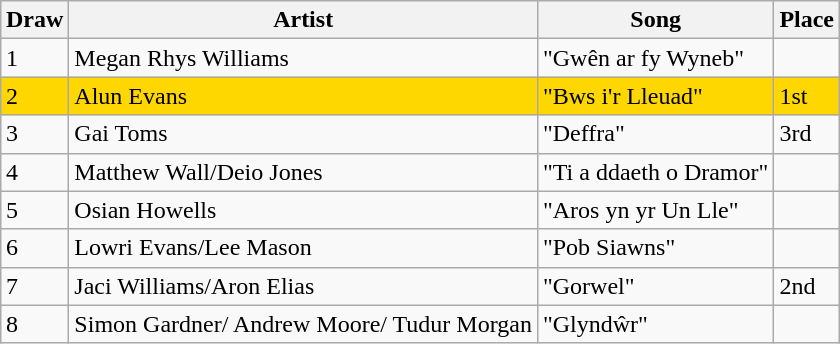<table class="sortable wikitable" style="margin: 1em auto 1em auto">
<tr>
<th>Draw</th>
<th>Artist</th>
<th>Song</th>
<th>Place</th>
</tr>
<tr>
<td>1</td>
<td>Megan Rhys Williams</td>
<td>"Gwên ar fy Wyneb"</td>
<td></td>
</tr>
<tr bgcolor="#FFD700">
<td>2</td>
<td>Alun Evans</td>
<td>"Bws i'r Lleuad"</td>
<td>1st</td>
</tr>
<tr>
<td>3</td>
<td>Gai Toms</td>
<td>"Deffra"</td>
<td>3rd</td>
</tr>
<tr>
<td>4</td>
<td>Matthew Wall/Deio Jones</td>
<td>"Ti a ddaeth o Dramor"</td>
<td></td>
</tr>
<tr>
<td>5</td>
<td>Osian Howells</td>
<td>"Aros yn yr Un Lle"</td>
<td></td>
</tr>
<tr>
<td>6</td>
<td>Lowri Evans/Lee Mason</td>
<td>"Pob Siawns"</td>
<td></td>
</tr>
<tr>
<td>7</td>
<td>Jaci Williams/Aron Elias</td>
<td>"Gorwel"</td>
<td>2nd</td>
</tr>
<tr>
<td>8</td>
<td>Simon Gardner/ Andrew Moore/ Tudur Morgan</td>
<td>"Glyndŵr"</td>
<td></td>
</tr>
</table>
